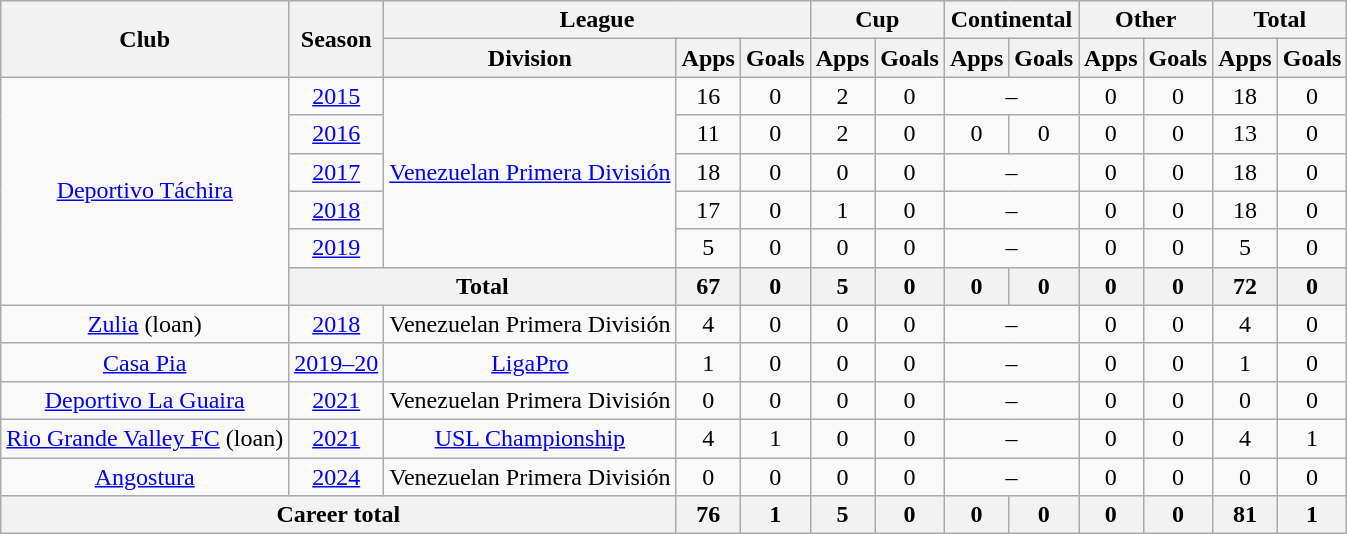<table class=wikitable style=text-align:center>
<tr>
<th rowspan="2">Club</th>
<th rowspan="2">Season</th>
<th colspan="3">League</th>
<th colspan="2">Cup</th>
<th colspan="2">Continental</th>
<th colspan="2">Other</th>
<th colspan="2">Total</th>
</tr>
<tr>
<th>Division</th>
<th>Apps</th>
<th>Goals</th>
<th>Apps</th>
<th>Goals</th>
<th>Apps</th>
<th>Goals</th>
<th>Apps</th>
<th>Goals</th>
<th>Apps</th>
<th>Goals</th>
</tr>
<tr>
<td rowspan="6"><a href='#'>Deportivo Táchira</a></td>
<td><a href='#'>2015</a></td>
<td rowspan="5"><a href='#'>Venezuelan Primera División</a></td>
<td>16</td>
<td>0</td>
<td>2</td>
<td>0</td>
<td colspan="2">–</td>
<td>0</td>
<td>0</td>
<td>18</td>
<td>0</td>
</tr>
<tr>
<td><a href='#'>2016</a></td>
<td>11</td>
<td>0</td>
<td>2</td>
<td>0</td>
<td>0</td>
<td>0</td>
<td>0</td>
<td>0</td>
<td>13</td>
<td>0</td>
</tr>
<tr>
<td><a href='#'>2017</a></td>
<td>18</td>
<td>0</td>
<td>0</td>
<td>0</td>
<td colspan="2">–</td>
<td>0</td>
<td>0</td>
<td>18</td>
<td>0</td>
</tr>
<tr>
<td><a href='#'>2018</a></td>
<td>17</td>
<td>0</td>
<td>1</td>
<td>0</td>
<td colspan="2">–</td>
<td>0</td>
<td>0</td>
<td>18</td>
<td>0</td>
</tr>
<tr>
<td><a href='#'>2019</a></td>
<td>5</td>
<td>0</td>
<td>0</td>
<td>0</td>
<td colspan="2">–</td>
<td>0</td>
<td>0</td>
<td>5</td>
<td>0</td>
</tr>
<tr>
<th colspan="2">Total</th>
<th>67</th>
<th>0</th>
<th>5</th>
<th>0</th>
<th>0</th>
<th>0</th>
<th>0</th>
<th>0</th>
<th>72</th>
<th>0</th>
</tr>
<tr>
<td><a href='#'>Zulia</a> (loan)</td>
<td><a href='#'>2018</a></td>
<td>Venezuelan Primera División</td>
<td>4</td>
<td>0</td>
<td>0</td>
<td>0</td>
<td colspan="2">–</td>
<td>0</td>
<td>0</td>
<td>4</td>
<td>0</td>
</tr>
<tr>
<td><a href='#'>Casa Pia</a></td>
<td><a href='#'>2019–20</a></td>
<td><a href='#'>LigaPro</a></td>
<td>1</td>
<td>0</td>
<td>0</td>
<td>0</td>
<td colspan="2">–</td>
<td>0</td>
<td>0</td>
<td>1</td>
<td>0</td>
</tr>
<tr>
<td><a href='#'>Deportivo La Guaira</a></td>
<td><a href='#'>2021</a></td>
<td>Venezuelan Primera División</td>
<td>0</td>
<td>0</td>
<td>0</td>
<td>0</td>
<td colspan="2">–</td>
<td>0</td>
<td>0</td>
<td>0</td>
<td>0</td>
</tr>
<tr>
<td><a href='#'>Rio Grande Valley FC</a> (loan)</td>
<td><a href='#'>2021</a></td>
<td><a href='#'>USL Championship</a></td>
<td>4</td>
<td>1</td>
<td>0</td>
<td>0</td>
<td colspan="2">–</td>
<td>0</td>
<td>0</td>
<td>4</td>
<td>1</td>
</tr>
<tr>
<td><a href='#'>Angostura</a></td>
<td><a href='#'>2024</a></td>
<td>Venezuelan Primera División</td>
<td>0</td>
<td>0</td>
<td>0</td>
<td>0</td>
<td colspan="2">–</td>
<td>0</td>
<td>0</td>
<td>0</td>
<td>0</td>
</tr>
<tr>
<th colspan="3">Career total</th>
<th>76</th>
<th>1</th>
<th>5</th>
<th>0</th>
<th>0</th>
<th>0</th>
<th>0</th>
<th>0</th>
<th>81</th>
<th>1</th>
</tr>
</table>
